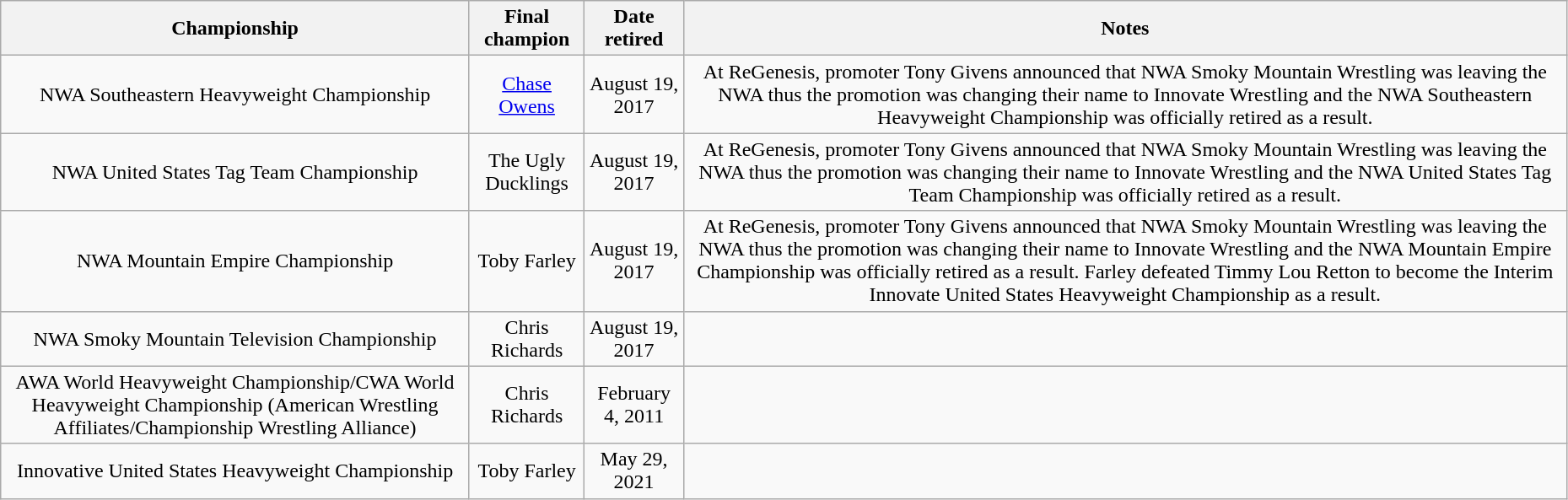<table class="wikitable sortable" width=98% style="text-align:center;">
<tr>
<th>Championship</th>
<th>Final champion</th>
<th>Date retired</th>
<th>Notes</th>
</tr>
<tr>
<td>NWA Southeastern Heavyweight Championship</td>
<td><a href='#'>Chase Owens</a></td>
<td>August 19, 2017</td>
<td>At ReGenesis, promoter Tony Givens announced that NWA Smoky Mountain Wrestling was leaving the NWA thus the promotion was changing their name to Innovate Wrestling and the NWA Southeastern Heavyweight Championship was officially retired as a result.</td>
</tr>
<tr>
<td>NWA United States Tag Team Championship</td>
<td>The Ugly Ducklings<br> </td>
<td>August 19, 2017</td>
<td>At ReGenesis, promoter Tony Givens announced that NWA Smoky Mountain Wrestling was leaving the NWA thus the promotion was changing their name to Innovate Wrestling and the NWA United States Tag Team Championship was officially retired as a result.</td>
</tr>
<tr>
<td>NWA Mountain Empire Championship</td>
<td>Toby Farley</td>
<td>August 19, 2017</td>
<td>At ReGenesis, promoter Tony Givens announced that NWA Smoky Mountain Wrestling was leaving the NWA thus the promotion was changing their name to Innovate Wrestling and the NWA Mountain Empire Championship was officially retired as a result. Farley defeated Timmy Lou Retton to become the Interim Innovate United States Heavyweight Championship as a result.</td>
</tr>
<tr>
<td>NWA Smoky Mountain Television Championship</td>
<td>Chris Richards</td>
<td>August 19, 2017</td>
<td></td>
</tr>
<tr>
<td>AWA World Heavyweight Championship/CWA World Heavyweight Championship (American Wrestling Affiliates/Championship Wrestling Alliance)</td>
<td>Chris Richards</td>
<td>February 4, 2011</td>
<td></td>
</tr>
<tr>
<td>Innovative United States Heavyweight Championship</td>
<td>Toby Farley</td>
<td>May 29, 2021</td>
</tr>
</table>
